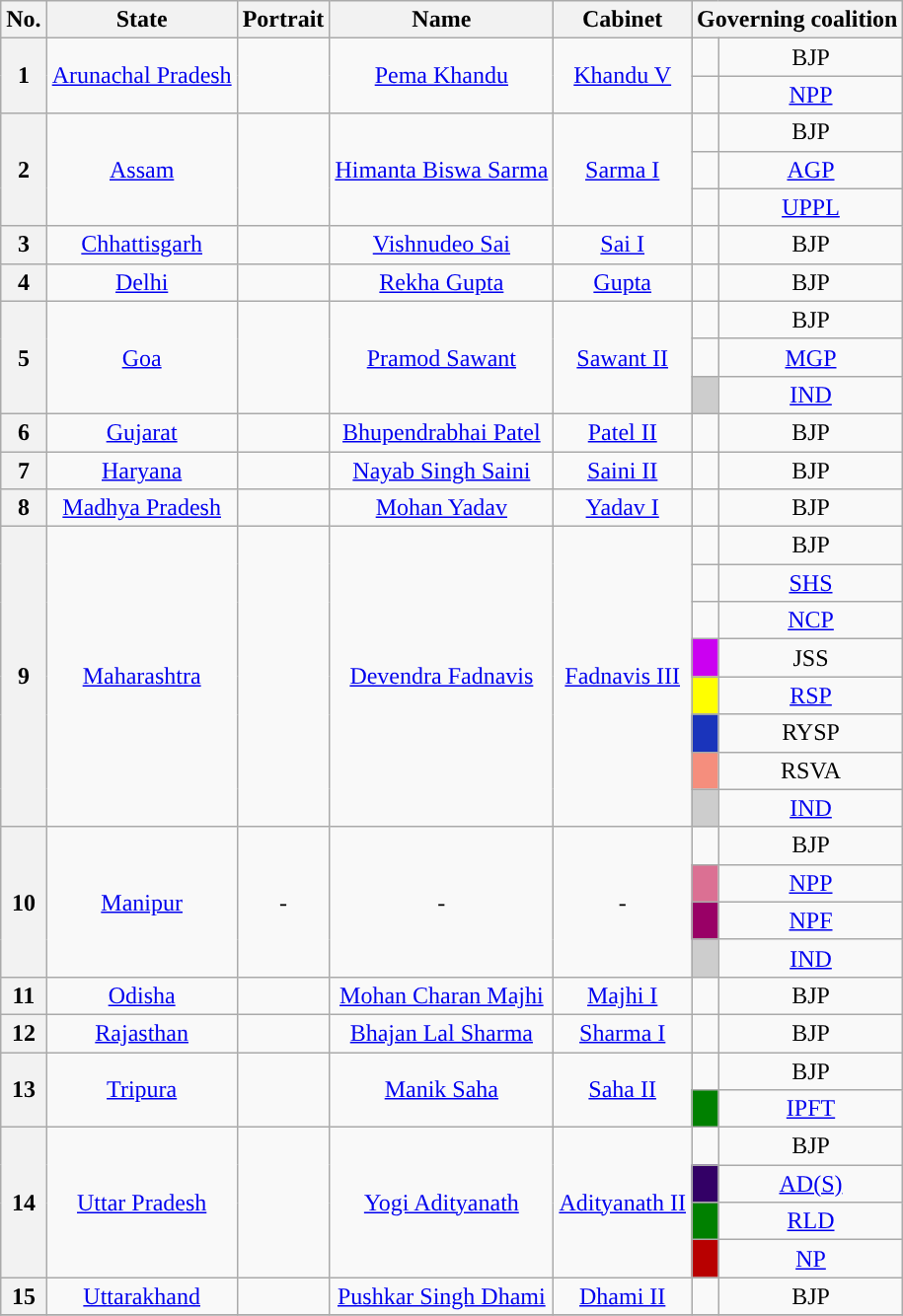<table class="wikitable sortable" style="text-align:center">
<tr>
<th>No.</th>
<th>State</th>
<th>Portrait</th>
<th>Name</th>
<th>Cabinet</th>
<th colspan="2">Governing coalition</th>
</tr>
<tr>
<th rowspan="2">1</th>
<td rowspan="2"><a href='#'>Arunachal Pradesh</a></td>
<td rowspan="2"></td>
<td rowspan="2"><a href='#'>Pema Khandu</a></td>
<td Rowspan=2><a href='#'>Khandu V</a></td>
<td></td>
<td>BJP</td>
</tr>
<tr>
<td></td>
<td><a href='#'>NPP</a></td>
</tr>
<tr>
<th rowspan="3">2</th>
<td rowspan="3"><a href='#'>Assam</a></td>
<td rowspan="3"></td>
<td rowspan="3"><a href='#'>Himanta Biswa Sarma</a></td>
<td Rowspan=3><a href='#'>Sarma I</a></td>
<td></td>
<td>BJP</td>
</tr>
<tr>
<td></td>
<td><a href='#'>AGP</a></td>
</tr>
<tr>
<td></td>
<td><a href='#'>UPPL</a></td>
</tr>
<tr>
<th>3</th>
<td><a href='#'>Chhattisgarh</a></td>
<td></td>
<td><a href='#'>Vishnudeo Sai</a></td>
<td><a href='#'>Sai I</a></td>
<td></td>
<td>BJP</td>
</tr>
<tr>
<th>4</th>
<td><a href='#'>Delhi</a></td>
<td></td>
<td><a href='#'>Rekha Gupta</a></td>
<td><a href='#'>Gupta</a></td>
<td></td>
<td>BJP</td>
</tr>
<tr>
<th rowspan="3">5</th>
<td rowspan="3"><a href='#'>Goa</a></td>
<td rowspan="3"></td>
<td rowspan="3"><a href='#'>Pramod Sawant</a></td>
<td rowspan="3"><a href='#'>Sawant II</a></td>
<td></td>
<td>BJP</td>
</tr>
<tr>
<td></td>
<td><a href='#'>MGP</a></td>
</tr>
<tr>
<td bgcolor=CDCDCD></td>
<td><a href='#'>IND</a></td>
</tr>
<tr>
<th>6</th>
<td><a href='#'>Gujarat</a></td>
<td></td>
<td><a href='#'>Bhupendrabhai Patel</a></td>
<td><a href='#'>Patel II</a></td>
<td></td>
<td>BJP</td>
</tr>
<tr>
<th>7</th>
<td><a href='#'>Haryana</a></td>
<td></td>
<td><a href='#'>Nayab Singh Saini</a></td>
<td><a href='#'>Saini II</a></td>
<td></td>
<td>BJP</td>
</tr>
<tr>
<th>8</th>
<td><a href='#'>Madhya Pradesh</a></td>
<td></td>
<td><a href='#'>Mohan Yadav</a></td>
<td><a href='#'>Yadav I</a></td>
<td></td>
<td>BJP</td>
</tr>
<tr>
<th rowspan="8">9</th>
<td rowspan="8"><a href='#'>Maharashtra</a></td>
<td rowspan="8"></td>
<td rowspan="8"><a href='#'>Devendra Fadnavis</a></td>
<td rowspan="8"><a href='#'>Fadnavis III</a></td>
<td></td>
<td>BJP</td>
</tr>
<tr>
<td></td>
<td><a href='#'>SHS</a></td>
</tr>
<tr>
<td></td>
<td><a href='#'>NCP</a></td>
</tr>
<tr>
<td bgcolor=#CB00F1></td>
<td>JSS</td>
</tr>
<tr>
<td bgcolor=#FFFF00></td>
<td><a href='#'>RSP</a></td>
</tr>
<tr>
<td bgcolor=#1A34BB></td>
<td>RYSP</td>
</tr>
<tr>
<td bgcolor=#F58E7D></td>
<td>RSVA</td>
</tr>
<tr>
<td bgcolor=#CDCDCD></td>
<td><a href='#'>IND</a></td>
</tr>
<tr>
<th rowspan="4">10</th>
<td rowspan="4"><a href='#'>Manipur</a></td>
<td rowspan="4">-</td>
<td rowspan="4">-</td>
<td Rowspan=4>-</td>
<td></td>
<td>BJP</td>
</tr>
<tr>
<td style="background:#DB7093"></td>
<td><a href='#'>NPP</a></td>
</tr>
<tr>
<td style="background:#906;"></td>
<td><a href='#'>NPF</a></td>
</tr>
<tr>
<td style="background:#CDCDCD;"></td>
<td><a href='#'>IND</a></td>
</tr>
<tr>
<th>11</th>
<td><a href='#'>Odisha</a></td>
<td></td>
<td><a href='#'>Mohan Charan Majhi</a></td>
<td><a href='#'>Majhi I</a></td>
<td></td>
<td>BJP</td>
</tr>
<tr>
<th>12</th>
<td><a href='#'>Rajasthan</a></td>
<td></td>
<td><a href='#'>Bhajan Lal Sharma</a></td>
<td><a href='#'>Sharma I</a></td>
<td></td>
<td>BJP</td>
</tr>
<tr>
<th rowspan="2">13</th>
<td rowspan="2"><a href='#'>Tripura</a></td>
<td rowspan="2"></td>
<td rowspan="2"><a href='#'>Manik Saha</a></td>
<td rowspan="2"><a href='#'>Saha II</a></td>
<td></td>
<td>BJP</td>
</tr>
<tr>
<td style="background:green;"></td>
<td><a href='#'>IPFT</a></td>
</tr>
<tr>
<th Rowspan="4">14</th>
<td rowspan="4"><a href='#'>Uttar Pradesh</a></td>
<td rowspan="4"></td>
<td rowspan="4"><a href='#'>Yogi Adityanath</a></td>
<td Rowspan=4><a href='#'>Adityanath II</a></td>
<td></td>
<td>BJP</td>
</tr>
<tr>
<td style="background:#306;"></td>
<td><a href='#'>AD(S)</a></td>
</tr>
<tr>
<td style="background:green"></td>
<td><a href='#'>RLD</a></td>
</tr>
<tr>
<td style="background:#b80000;"></td>
<td><a href='#'>NP</a></td>
</tr>
<tr>
<th>15</th>
<td><a href='#'>Uttarakhand</a></td>
<td></td>
<td><a href='#'>Pushkar Singh Dhami</a></td>
<td><a href='#'>Dhami II</a></td>
<td></td>
<td>BJP</td>
</tr>
<tr>
</tr>
</table>
